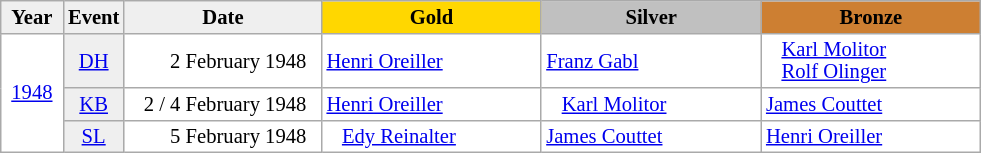<table class="wikitable plainrowheaders" style="background:#fff; font-size:86%; line-height:15px; border:grey solid 1px; border-collapse:collapse;">
<tr>
<th style="background-color: #EFEFEF;" width="35">Year</th>
<th style="background-color: #EFEFEF;" width="30">Event</th>
<th style="background-color: #EFEFEF;" width="125">Date</th>
<th style="background-color: #FFD700;" width="140">Gold</th>
<th style="background-color: #C0C0C0;" width="140">Silver</th>
<th style="background-color: #CD7F32;" width="140">Bronze</th>
</tr>
<tr>
<td align=center rowspan=3><a href='#'>1948</a></td>
<td align=center bgcolor=#EFEFEF><a href='#'>DH</a></td>
<td align=right>2 February 1948  </td>
<td> <a href='#'>Henri Oreiller</a></td>
<td> <a href='#'>Franz Gabl</a></td>
<td>   <a href='#'>Karl Molitor</a><br>   <a href='#'>Rolf Olinger</a></td>
</tr>
<tr>
<td align=center bgcolor=#EFEFEF><a href='#'>KB</a></td>
<td align=right>2 / 4 February 1948  </td>
<td> <a href='#'>Henri Oreiller</a></td>
<td>   <a href='#'>Karl Molitor</a></td>
<td> <a href='#'>James Couttet</a></td>
</tr>
<tr>
<td align=center bgcolor=#EFEFEF><a href='#'>SL</a></td>
<td align=right>5 February 1948  </td>
<td>   <a href='#'>Edy Reinalter</a></td>
<td> <a href='#'>James Couttet</a></td>
<td> <a href='#'>Henri Oreiller</a></td>
</tr>
</table>
